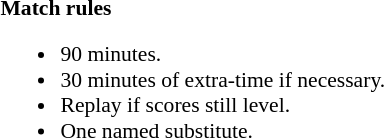<table style="width:100%; font-size:90%;">
<tr>
<td style="width:50%; vertical-align:top;"><br><strong>Match rules</strong><ul><li>90 minutes.</li><li>30 minutes of extra-time if necessary.</li><li>Replay if scores still level.</li><li>One named substitute.</li></ul></td>
</tr>
</table>
